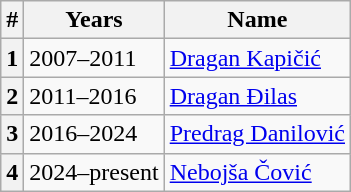<table class="wikitable">
<tr>
<th>#</th>
<th>Years</th>
<th>Name</th>
</tr>
<tr>
<th>1</th>
<td>2007–2011</td>
<td><a href='#'>Dragan Kapičić</a></td>
</tr>
<tr>
<th>2</th>
<td>2011–2016</td>
<td><a href='#'>Dragan Đilas</a></td>
</tr>
<tr>
<th>3</th>
<td>2016–2024</td>
<td><a href='#'>Predrag Danilović</a></td>
</tr>
<tr>
<th>4</th>
<td>2024–present</td>
<td><a href='#'>Nebojša Čović</a></td>
</tr>
</table>
